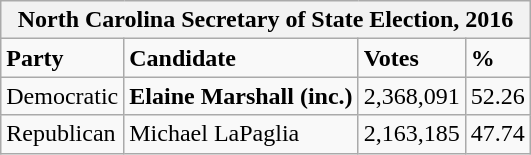<table class="wikitable">
<tr>
<th colspan="4">North Carolina Secretary of State Election, 2016</th>
</tr>
<tr>
<td><strong>Party</strong></td>
<td><strong>Candidate</strong></td>
<td><strong>Votes</strong></td>
<td><strong>%</strong></td>
</tr>
<tr>
<td>Democratic</td>
<td><strong>Elaine Marshall (inc.)</strong></td>
<td>2,368,091</td>
<td>52.26</td>
</tr>
<tr>
<td>Republican</td>
<td>Michael LaPaglia</td>
<td>2,163,185</td>
<td>47.74</td>
</tr>
</table>
